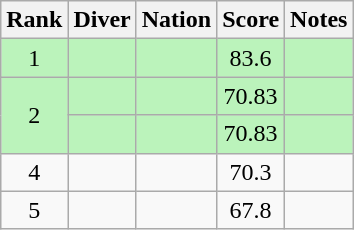<table class="wikitable sortable" style="text-align:center">
<tr>
<th>Rank</th>
<th>Diver</th>
<th>Nation</th>
<th>Score</th>
<th>Notes</th>
</tr>
<tr style="background:#bbf3bb;">
<td>1</td>
<td align=left></td>
<td align=left></td>
<td>83.6</td>
<td></td>
</tr>
<tr style="background:#bbf3bb;">
<td rowspan=2>2</td>
<td align=left></td>
<td align=left></td>
<td>70.83</td>
<td></td>
</tr>
<tr style="background:#bbf3bb;">
<td align=left></td>
<td align=left></td>
<td>70.83</td>
<td></td>
</tr>
<tr>
<td>4</td>
<td align=left></td>
<td align=left></td>
<td>70.3</td>
<td></td>
</tr>
<tr>
<td>5</td>
<td align=left></td>
<td align=left></td>
<td>67.8</td>
<td></td>
</tr>
</table>
